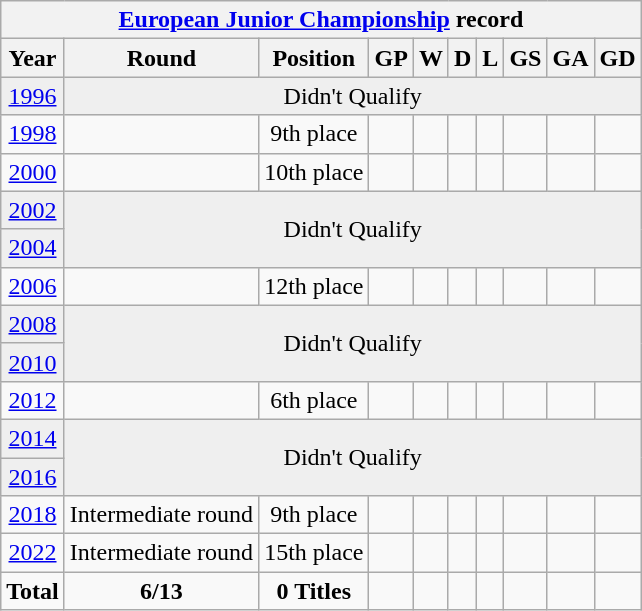<table class="wikitable" style="text-align: center;">
<tr>
<th colspan=10><a href='#'>European Junior Championship</a> record</th>
</tr>
<tr>
<th>Year</th>
<th>Round</th>
<th>Position</th>
<th>GP</th>
<th>W</th>
<th>D</th>
<th>L</th>
<th>GS</th>
<th>GA</th>
<th>GD</th>
</tr>
<tr bgcolor=efefef>
<td> <a href='#'>1996</a></td>
<td colspan=10 rowspan=1>Didn't Qualify</td>
</tr>
<tr bgcolor=>
<td> <a href='#'>1998</a></td>
<td></td>
<td>9th place</td>
<td></td>
<td></td>
<td></td>
<td></td>
<td></td>
<td></td>
<td></td>
</tr>
<tr bgcolor=>
<td> <a href='#'>2000</a></td>
<td></td>
<td>10th place</td>
<td></td>
<td></td>
<td></td>
<td></td>
<td></td>
<td></td>
<td></td>
</tr>
<tr bgcolor=efefef>
<td> <a href='#'>2002</a></td>
<td colspan=10 rowspan=2>Didn't Qualify</td>
</tr>
<tr bgcolor=efefef>
<td> <a href='#'>2004</a></td>
</tr>
<tr bgcolor=>
<td> <a href='#'>2006</a></td>
<td></td>
<td>12th place</td>
<td></td>
<td></td>
<td></td>
<td></td>
<td></td>
<td></td>
<td></td>
</tr>
<tr bgcolor=efefef>
<td> <a href='#'>2008</a></td>
<td colspan=10 rowspan=2>Didn't Qualify</td>
</tr>
<tr bgcolor=efefef>
<td> <a href='#'>2010</a></td>
</tr>
<tr bgcolor=>
<td> <a href='#'>2012</a></td>
<td></td>
<td>6th place</td>
<td></td>
<td></td>
<td></td>
<td></td>
<td></td>
<td></td>
<td></td>
</tr>
<tr bgcolor=efefef>
<td> <a href='#'>2014</a></td>
<td colspan=10 rowspan=2>Didn't Qualify</td>
</tr>
<tr bgcolor=efefef>
<td> <a href='#'>2016</a></td>
</tr>
<tr bgcolor=>
<td> <a href='#'>2018</a></td>
<td>Intermediate round</td>
<td>9th place</td>
<td></td>
<td></td>
<td></td>
<td></td>
<td></td>
<td></td>
<td></td>
</tr>
<tr>
<td> <a href='#'>2022</a></td>
<td>Intermediate round</td>
<td>15th place</td>
<td></td>
<td></td>
<td></td>
<td></td>
<td></td>
<td></td>
<td></td>
</tr>
<tr>
<td><strong>Total</strong></td>
<td><strong>6/13</strong></td>
<td><strong>0 Titles</strong></td>
<td><strong> </strong></td>
<td><strong> </strong></td>
<td><strong> </strong></td>
<td><strong> </strong></td>
<td><strong> </strong></td>
<td><strong> </strong></td>
<td><strong> </strong></td>
</tr>
</table>
